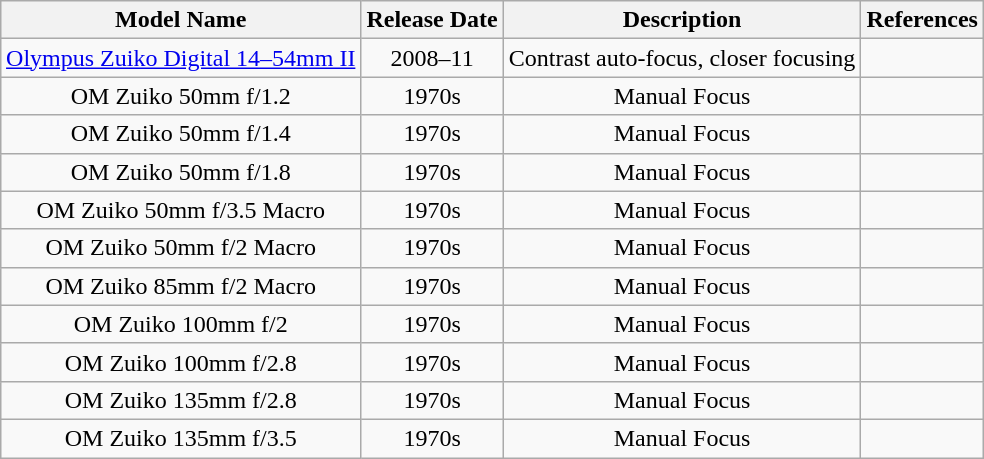<table class="wikitable" style="margin:auto; text-align:center;">
<tr>
<th><strong>Model Name</strong></th>
<th><strong>Release Date</strong></th>
<th><strong>Description</strong></th>
<th><strong>References</strong></th>
</tr>
<tr>
<td><a href='#'>Olympus Zuiko Digital 14–54mm II</a></td>
<td>2008–11</td>
<td>Contrast auto-focus, closer focusing</td>
<td></td>
</tr>
<tr>
<td>OM Zuiko 50mm f/1.2</td>
<td>1970s</td>
<td>Manual Focus</td>
<td></td>
</tr>
<tr>
<td>OM Zuiko 50mm f/1.4</td>
<td>1970s</td>
<td>Manual Focus</td>
<td></td>
</tr>
<tr>
<td>OM Zuiko 50mm f/1.8</td>
<td>1970s</td>
<td>Manual Focus</td>
<td></td>
</tr>
<tr>
<td>OM Zuiko 50mm f/3.5 Macro</td>
<td>1970s</td>
<td>Manual Focus</td>
<td></td>
</tr>
<tr>
<td>OM Zuiko 50mm f/2 Macro</td>
<td>1970s</td>
<td>Manual Focus</td>
<td></td>
</tr>
<tr>
<td>OM Zuiko 85mm f/2 Macro</td>
<td>1970s</td>
<td>Manual Focus</td>
<td></td>
</tr>
<tr>
<td>OM Zuiko 100mm f/2</td>
<td>1970s</td>
<td>Manual Focus</td>
<td></td>
</tr>
<tr>
<td>OM Zuiko 100mm f/2.8</td>
<td>1970s</td>
<td>Manual Focus</td>
<td></td>
</tr>
<tr>
<td>OM Zuiko 135mm f/2.8</td>
<td>1970s</td>
<td>Manual Focus</td>
<td></td>
</tr>
<tr>
<td>OM Zuiko 135mm f/3.5</td>
<td>1970s</td>
<td>Manual Focus</td>
<td></td>
</tr>
</table>
